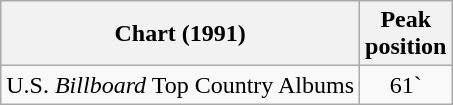<table class="wikitable">
<tr>
<th>Chart (1991)</th>
<th>Peak<br>position</th>
</tr>
<tr>
<td>U.S. <em>Billboard</em> Top Country Albums</td>
<td align="center">61`</td>
</tr>
</table>
